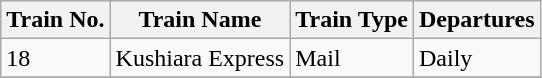<table class="wikitable sortable">
<tr>
<th>Train No.</th>
<th>Train Name</th>
<th>Train Type</th>
<th>Departures</th>
</tr>
<tr>
<td>18</td>
<td>Kushiara Express</td>
<td>Mail</td>
<td>Daily</td>
</tr>
<tr>
</tr>
</table>
